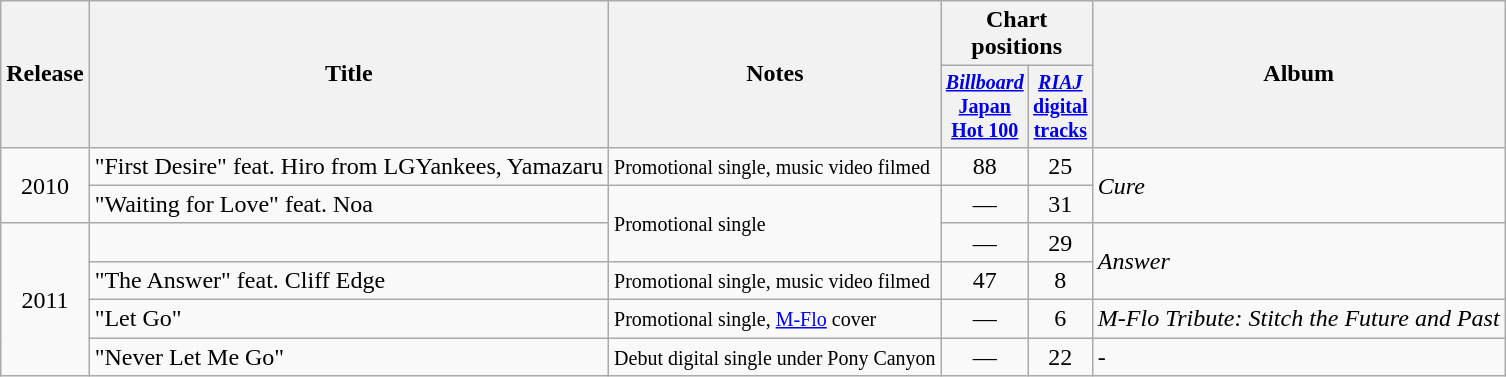<table class="wikitable" style="text-align:center">
<tr>
<th rowspan="2">Release</th>
<th rowspan="2">Title</th>
<th rowspan="2">Notes</th>
<th colspan="2">Chart positions</th>
<th rowspan="2">Album</th>
</tr>
<tr style="font-size:smaller;">
<th width="35"><em><a href='#'>Billboard</a></em> <a href='#'>Japan Hot 100</a><br></th>
<th width="35"><em><a href='#'>RIAJ</a></em> <a href='#'>digital tracks</a><br></th>
</tr>
<tr>
<td rowspan="2">2010</td>
<td align="left">"First Desire" feat. Hiro from LGYankees, Yamazaru</td>
<td align="left"><small>Promotional single, music video filmed</small></td>
<td>88</td>
<td>25</td>
<td align="left" rowspan="2"><em>Cure</em></td>
</tr>
<tr>
<td align="left">"Waiting for Love" feat. Noa</td>
<td align="left" rowspan="2"><small>Promotional single</small></td>
<td>—</td>
<td>31</td>
</tr>
<tr>
<td rowspan="4">2011</td>
<td align="left"></td>
<td>—</td>
<td>29</td>
<td align="left" rowspan="2"><em>Answer</em></td>
</tr>
<tr>
<td align="left">"The Answer" feat. Cliff Edge</td>
<td align="left" rowspan="1"><small>Promotional single, music video filmed</small></td>
<td>47</td>
<td>8</td>
</tr>
<tr>
<td align="left">"Let Go"</td>
<td align="left"><small>Promotional single, <a href='#'>M-Flo</a> cover</small></td>
<td>—</td>
<td>6</td>
<td align="left"><em>M-Flo Tribute: Stitch the Future and Past</em></td>
</tr>
<tr>
<td align="left">"Never Let Me Go"</td>
<td align="left"><small>Debut digital single under Pony Canyon</small></td>
<td>—</td>
<td>22</td>
<td align="left">-</td>
</tr>
</table>
